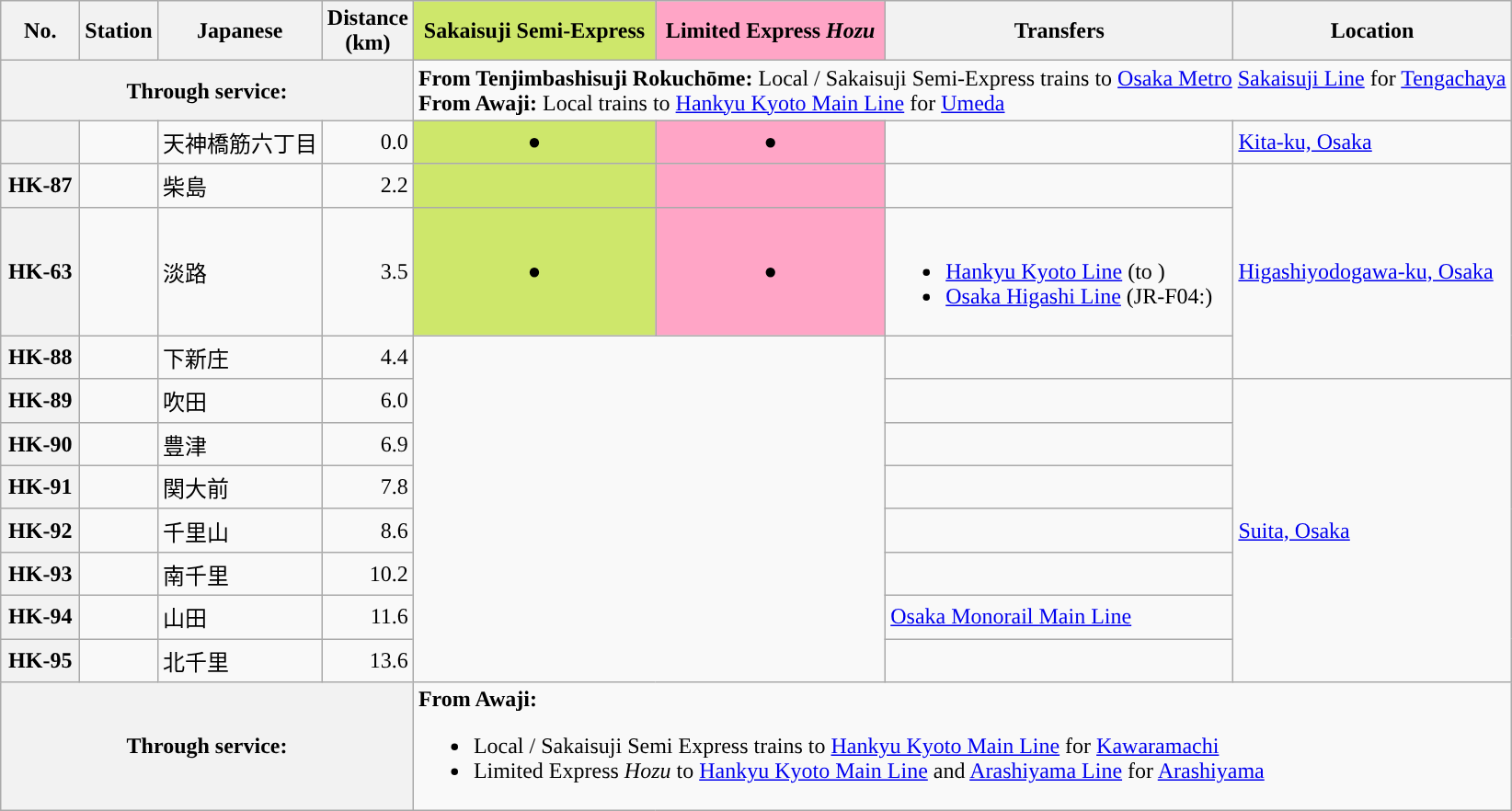<table class=wikitable>
<tr>
<th width="50px">No.</th>
<th>Station</th>
<th>Japanese</th>
<th>Distance (km)</th>
<th style="background: #CEE76B; ">Sakaisuji Semi-Express</th>
<th style="background: #FFA5C6; ">Limited Express <em>Hozu</em></th>
<th>Transfers</th>
<th>Location</th>
</tr>
<tr>
<th colspan="4">Through service:</th>
<td colspan="4"><strong>From Tenjimbashisuji Rokuchōme:</strong> Local / Sakaisuji Semi-Express trains to  <a href='#'>Osaka Metro</a> <a href='#'>Sakaisuji Line</a> for <a href='#'>Tengachaya</a><br><strong>From Awaji:</strong> Local trains to  <a href='#'>Hankyu Kyoto Main Line</a> for <a href='#'>Umeda</a></td>
</tr>
<tr>
<th></th>
<td></td>
<td>天神橋筋六丁目</td>
<td width="30px" align="right">0.0</td>
<td style="background: #CEE76B; text-align:center">●</td>
<td style="background: #FFA5C6; text-align:center">●</td>
<td></td>
<td><a href='#'>Kita-ku, Osaka</a></td>
</tr>
<tr>
<th>HK-87</th>
<td></td>
<td>柴島</td>
<td align="right">2.2</td>
<td style="background: #CEE76B; text-align:center"><strong></strong></td>
<td style="background: #FFA5C6; text-align:center"><strong></strong></td>
<td> </td>
<td rowspan=3><a href='#'>Higashiyodogawa-ku, Osaka</a></td>
</tr>
<tr>
<th>HK-63</th>
<td></td>
<td>淡路</td>
<td align="right">3.5</td>
<td style="background: #CEE76B; text-align:center">●</td>
<td style="background: #FFA5C6; text-align:center">●</td>
<td><br><ul><li> <a href='#'>Hankyu Kyoto Line</a> (to )</li><li> <a href='#'>Osaka Higashi Line</a> (JR-F04:)</li></ul></td>
</tr>
<tr>
<th>HK-88</th>
<td></td>
<td>下新庄</td>
<td align="right">4.4</td>
<td rowspan="8" colspan="2"> </td>
<td> </td>
</tr>
<tr>
<th>HK-89</th>
<td></td>
<td>吹田</td>
<td align="right">6.0</td>
<td> </td>
<td rowspan=7><a href='#'>Suita, Osaka</a></td>
</tr>
<tr>
<th>HK-90</th>
<td></td>
<td>豊津</td>
<td align="right">6.9</td>
<td> </td>
</tr>
<tr>
<th>HK-91</th>
<td></td>
<td>関大前</td>
<td align="right">7.8</td>
<td> </td>
</tr>
<tr>
<th>HK-92</th>
<td></td>
<td>千里山</td>
<td align="right">8.6</td>
<td> </td>
</tr>
<tr>
<th>HK-93</th>
<td></td>
<td>南千里</td>
<td align="right">10.2</td>
<td> </td>
</tr>
<tr>
<th>HK-94</th>
<td></td>
<td>山田</td>
<td align="right">11.6</td>
<td><a href='#'>Osaka Monorail Main Line</a></td>
</tr>
<tr>
<th>HK-95</th>
<td></td>
<td>北千里</td>
<td align="right">13.6</td>
<td> </td>
</tr>
<tr>
<th colspan="4">Through service:</th>
<td colspan="4"><strong>From Awaji:</strong><br><ul><li>Local / Sakaisuji Semi Express trains to  <a href='#'>Hankyu Kyoto Main Line</a> for <a href='#'>Kawaramachi</a></li><li>Limited Express <em>Hozu</em> to  <a href='#'>Hankyu Kyoto Main Line</a> and <a href='#'>Arashiyama Line</a> for <a href='#'>Arashiyama</a></li></ul></td>
</tr>
</table>
